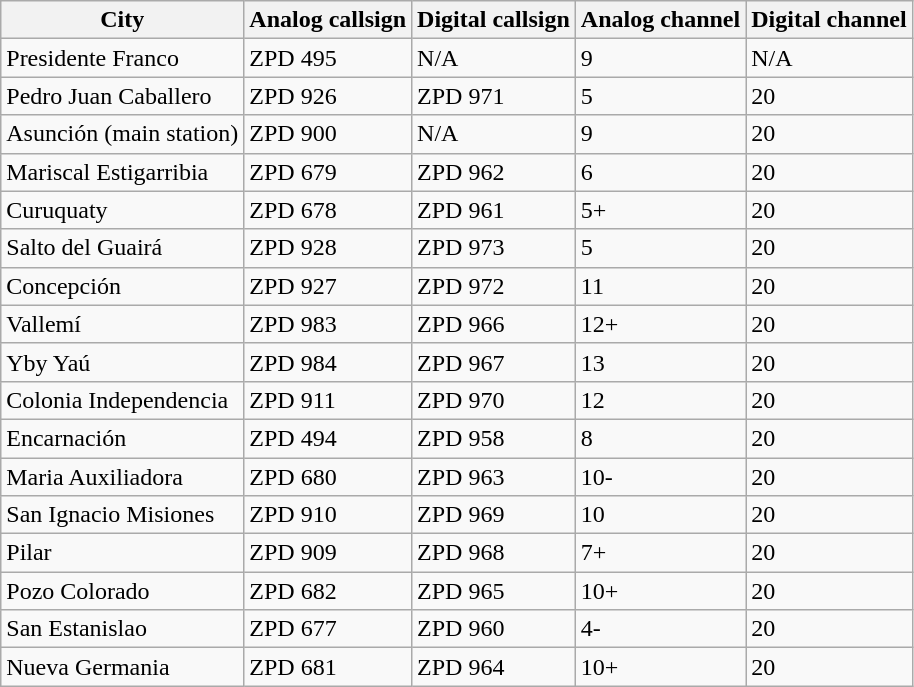<table class="wikitable">
<tr>
<th>City</th>
<th>Analog callsign</th>
<th>Digital callsign</th>
<th>Analog channel</th>
<th>Digital channel</th>
</tr>
<tr>
<td>Presidente Franco</td>
<td>ZPD 495</td>
<td>N/A</td>
<td>9</td>
<td>N/A</td>
</tr>
<tr>
<td>Pedro Juan Caballero</td>
<td>ZPD 926</td>
<td>ZPD 971</td>
<td>5</td>
<td>20</td>
</tr>
<tr>
<td>Asunción (main station)</td>
<td>ZPD 900</td>
<td>N/A</td>
<td>9</td>
<td>20</td>
</tr>
<tr>
<td>Mariscal Estigarribia</td>
<td>ZPD 679</td>
<td>ZPD 962</td>
<td>6</td>
<td>20</td>
</tr>
<tr>
<td>Curuquaty</td>
<td>ZPD 678</td>
<td>ZPD 961</td>
<td>5+</td>
<td>20</td>
</tr>
<tr>
<td>Salto del Guairá</td>
<td>ZPD 928</td>
<td>ZPD 973</td>
<td>5</td>
<td>20</td>
</tr>
<tr>
<td>Concepción</td>
<td>ZPD 927</td>
<td>ZPD 972</td>
<td>11</td>
<td>20</td>
</tr>
<tr>
<td>Vallemí</td>
<td>ZPD 983</td>
<td>ZPD 966</td>
<td>12+</td>
<td>20</td>
</tr>
<tr>
<td>Yby Yaú</td>
<td>ZPD 984</td>
<td>ZPD 967</td>
<td>13</td>
<td>20</td>
</tr>
<tr>
<td>Colonia Independencia</td>
<td>ZPD 911</td>
<td>ZPD 970</td>
<td>12</td>
<td>20</td>
</tr>
<tr>
<td>Encarnación</td>
<td>ZPD 494</td>
<td>ZPD 958</td>
<td>8</td>
<td>20</td>
</tr>
<tr>
<td>Maria Auxiliadora</td>
<td>ZPD 680</td>
<td>ZPD 963</td>
<td>10-</td>
<td>20</td>
</tr>
<tr>
<td>San Ignacio Misiones</td>
<td>ZPD 910</td>
<td>ZPD 969</td>
<td>10</td>
<td>20</td>
</tr>
<tr>
<td>Pilar</td>
<td>ZPD 909</td>
<td>ZPD 968</td>
<td>7+</td>
<td>20</td>
</tr>
<tr>
<td>Pozo Colorado</td>
<td>ZPD 682</td>
<td>ZPD 965</td>
<td>10+</td>
<td>20</td>
</tr>
<tr>
<td>San Estanislao</td>
<td>ZPD 677</td>
<td>ZPD 960</td>
<td>4-</td>
<td>20</td>
</tr>
<tr>
<td>Nueva Germania</td>
<td>ZPD 681</td>
<td>ZPD 964</td>
<td>10+</td>
<td>20</td>
</tr>
</table>
